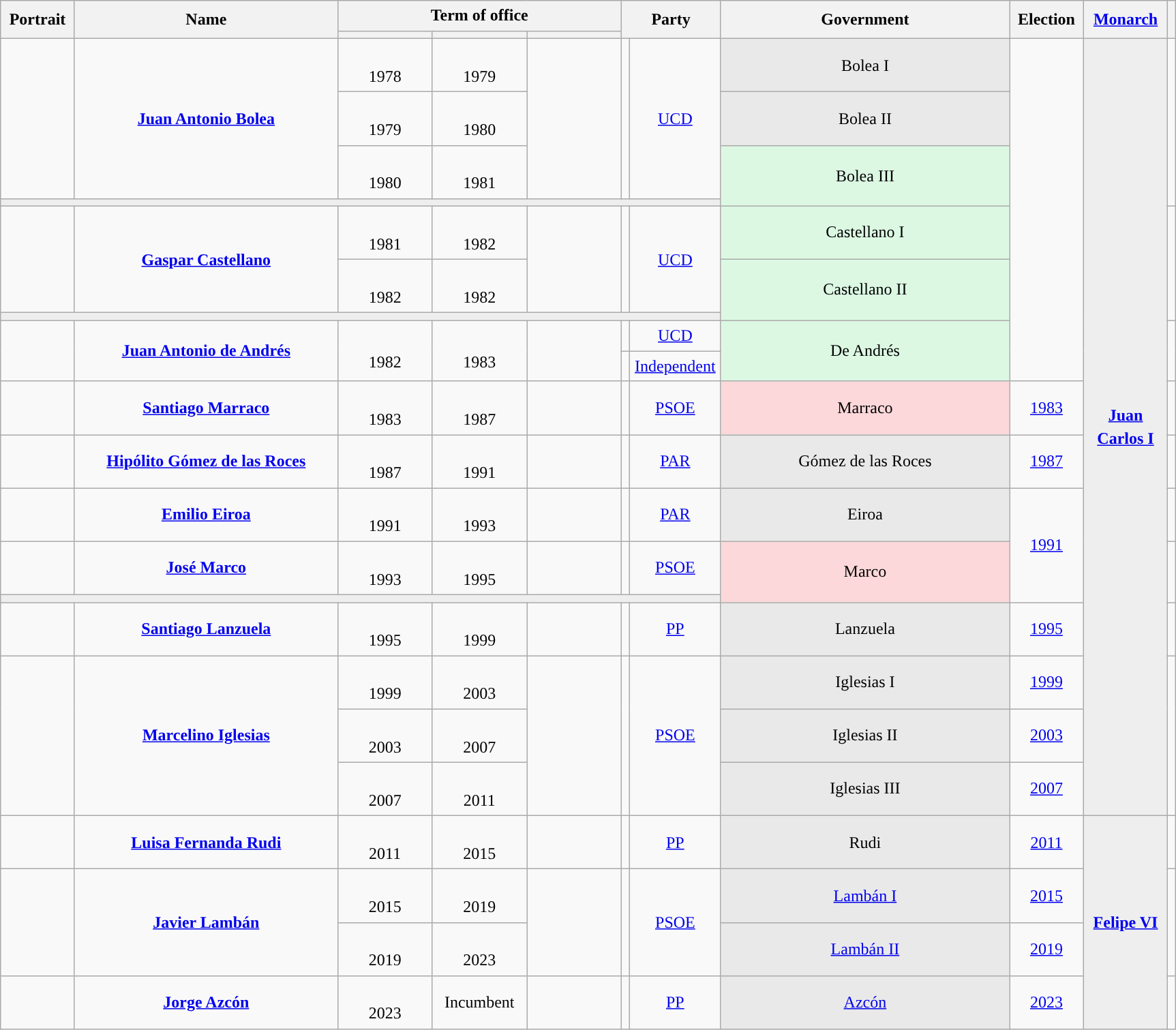<table class="wikitable" style="line-height:1.4em; text-align:center; border:1px #aaf solid;">
<tr>
<th rowspan="2" width="65">Portrait</th>
<th rowspan="2" width="250">Name<br></th>
<th colspan="3">Term of office</th>
<th rowspan="2" colspan="2" width="90">Party</th>
<th rowspan="2" width="275">Government<br></th>
<th rowspan="2" width="65">Election</th>
<th rowspan="2" width="75"><a href='#'>Monarch</a><br></th>
<th rowspan="2"></th>
</tr>
<tr>
<th width="85"></th>
<th width="85"></th>
<th width="85"></th>
</tr>
<tr>
<td rowspan="3" width="65"></td>
<td rowspan="3"><strong><a href='#'>Juan Antonio Bolea</a></strong><br></td>
<td class="nowrap"><br>1978</td>
<td class="nowrap"><br>1979</td>
<td rowspan="3" style="font-size:95%;"></td>
<td rowspan="3" width="1" style="color:inherit;background:"></td>
<td rowspan="3"><a href='#'>UCD</a></td>
<td style="background:#E9E9E9;">Bolea I<br></td>
<td rowspan="9" style="color:#ccc;"></td>
<td scope="row" style="text-align:center;" rowspan="19" bgcolor="#EEEEEE"><br><strong><a href='#'>Juan Carlos I</a></strong><br><br></td>
<td rowspan="4"><br><br></td>
</tr>
<tr>
<td class="nowrap"><br>1979</td>
<td class="nowrap"><br>1980</td>
<td style="background:#E9E9E9;">Bolea II<br></td>
</tr>
<tr>
<td class="nowrap"><br>1980</td>
<td class="nowrap"><br>1981<br></td>
<td rowspan="2" style="background:#DCF8E3;">Bolea III<br></td>
</tr>
<tr>
<td colspan="7" style="background:#EEEEEE;"></td>
</tr>
<tr>
<td rowspan="2"></td>
<td rowspan="2"><strong><a href='#'>Gaspar Castellano</a></strong><br></td>
<td class="nowrap"><br>1981</td>
<td class="nowrap"><br>1982</td>
<td rowspan="2" style="font-size:95%;"></td>
<td rowspan="2" style="color:inherit;background:"></td>
<td rowspan="2"><a href='#'>UCD</a></td>
<td style="background:#DCF8E3;">Castellano I<br></td>
<td rowspan="3"><br><br><br><br></td>
</tr>
<tr>
<td class="nowrap"><br>1982</td>
<td class="nowrap"><br>1982<br></td>
<td rowspan="2" style="background:#DCF8E3;">Castellano II<br></td>
</tr>
<tr>
<td colspan="7" style="background:#EEEEEE;"></td>
</tr>
<tr>
<td rowspan="2"></td>
<td rowspan="2"><strong><a href='#'>Juan Antonio de Andrés</a></strong><br></td>
<td rowspan="2" class="nowrap"><br>1982</td>
<td rowspan="2" class="nowrap"><br>1983</td>
<td rowspan="2" style="font-size:95%;"></td>
<td style="color:inherit;background:"></td>
<td><a href='#'>UCD</a></td>
<td rowspan="2" style="background:#DCF8E3;">De Andrés<br></td>
<td rowspan="2"><br><br></td>
</tr>
<tr>
<td style="color:inherit;background:"></td>
<td><a href='#'>Independent</a></td>
</tr>
<tr>
<td></td>
<td><strong><a href='#'>Santiago Marraco</a></strong><br></td>
<td class="nowrap"><br>1983</td>
<td class="nowrap"><br>1987</td>
<td style="font-size:95%;"></td>
<td style="color:inherit;background:"></td>
<td><a href='#'>PSOE</a></td>
<td style="background:#FCD8DA;">Marraco<br></td>
<td><a href='#'>1983</a></td>
<td><br></td>
</tr>
<tr>
<td></td>
<td><strong><a href='#'>Hipólito Gómez de las Roces</a></strong><br></td>
<td class="nowrap"><br>1987</td>
<td class="nowrap"><br>1991</td>
<td style="font-size:95%;"></td>
<td style="color:inherit;background:"></td>
<td><a href='#'>PAR</a></td>
<td style="background:#E9E9E9;">Gómez de las Roces<br></td>
<td><a href='#'>1987</a></td>
<td><br></td>
</tr>
<tr>
<td></td>
<td><strong><a href='#'>Emilio Eiroa</a></strong><br></td>
<td class="nowrap"><br>1991</td>
<td class="nowrap"><br>1993<br></td>
<td style="font-size:95%;"></td>
<td style="color:inherit;background:"></td>
<td><a href='#'>PAR</a></td>
<td style="background:#E9E9E9;">Eiroa<br></td>
<td rowspan="3"><a href='#'>1991</a></td>
<td><br></td>
</tr>
<tr>
<td></td>
<td><strong><a href='#'>José Marco</a></strong><br></td>
<td class="nowrap"><br>1993</td>
<td class="nowrap"><br>1995<br></td>
<td style="font-size:95%;"></td>
<td style="color:inherit;background:"></td>
<td><a href='#'>PSOE</a></td>
<td rowspan="2" style="background:#FCD8DA;">Marco<br></td>
<td rowspan="2"><br><br></td>
</tr>
<tr>
<td colspan="7" style="background:#EEEEEE;"></td>
</tr>
<tr>
<td></td>
<td><strong><a href='#'>Santiago Lanzuela</a></strong><br></td>
<td class="nowrap"><br>1995</td>
<td class="nowrap"><br>1999</td>
<td style="font-size:95%;"></td>
<td style="color:inherit;background:"></td>
<td><a href='#'>PP</a></td>
<td style="background:#E9E9E9;">Lanzuela<br></td>
<td><a href='#'>1995</a></td>
<td><br></td>
</tr>
<tr>
<td rowspan="3"></td>
<td rowspan="3"><strong><a href='#'>Marcelino Iglesias</a></strong><br></td>
<td class="nowrap"><br>1999</td>
<td class="nowrap"><br>2003</td>
<td rowspan="3" style="font-size:95%;"></td>
<td rowspan="3" style="color:inherit;background:"></td>
<td rowspan="3"><a href='#'>PSOE</a></td>
<td style="background:#E9E9E9;">Iglesias I<br></td>
<td><a href='#'>1999</a></td>
<td rowspan="3"><br><br><br></td>
</tr>
<tr>
<td class="nowrap"><br>2003</td>
<td class="nowrap"><br>2007</td>
<td style="background:#E9E9E9;">Iglesias II<br></td>
<td><a href='#'>2003</a></td>
</tr>
<tr>
<td class="nowrap"><br>2007</td>
<td class="nowrap"><br>2011</td>
<td style="background:#E9E9E9;">Iglesias III<br></td>
<td><a href='#'>2007</a></td>
</tr>
<tr>
<td rowspan="2"></td>
<td rowspan="2"><strong><a href='#'>Luisa Fernanda Rudi</a></strong><br></td>
<td rowspan="2" class="nowrap"><br>2011</td>
<td rowspan="2" class="nowrap"><br>2015</td>
<td rowspan="2" style="font-size:95%;"></td>
<td rowspan="2" style="color:inherit;background:"></td>
<td rowspan="2"><a href='#'>PP</a></td>
<td rowspan="2" style="background:#E9E9E9;">Rudi<br></td>
<td rowspan="2"><a href='#'>2011</a></td>
<td rowspan="2"><br></td>
</tr>
<tr>
<td scope="row" style="text-align:center;" rowspan="4" bgcolor="#EEEEEE"><br><strong><a href='#'>Felipe VI</a></strong><br><br></td>
</tr>
<tr>
<td rowspan="2"></td>
<td rowspan="2"><strong><a href='#'>Javier Lambán</a></strong><br></td>
<td class="nowrap"><br>2015</td>
<td class="nowrap"><br>2019</td>
<td rowspan="2" style="font-size:95%;"></td>
<td rowspan="2" style="color:inherit;background:"></td>
<td rowspan="2"><a href='#'>PSOE</a></td>
<td style="background:#E9E9E9;"><a href='#'>Lambán I</a><br></td>
<td><a href='#'>2015</a></td>
<td rowspan="2"><br><br></td>
</tr>
<tr>
<td class="nowrap"><br>2019</td>
<td class="nowrap"><br>2023</td>
<td style="background:#E9E9E9;"><a href='#'>Lambán II</a><br></td>
<td><a href='#'>2019</a></td>
</tr>
<tr>
<td></td>
<td><strong><a href='#'>Jorge Azcón</a></strong><br></td>
<td class="nowrap"><br>2023</td>
<td class="nowrap">Incumbent</td>
<td style="font-size:95%;"></td>
<td rowspan="2" style="color:inherit;background:"></td>
<td rowspan="2"><a href='#'>PP</a></td>
<td style="background:#E9E9E9;"><a href='#'>Azcón</a><br></td>
<td><a href='#'>2023</a></td>
<td></td>
</tr>
</table>
